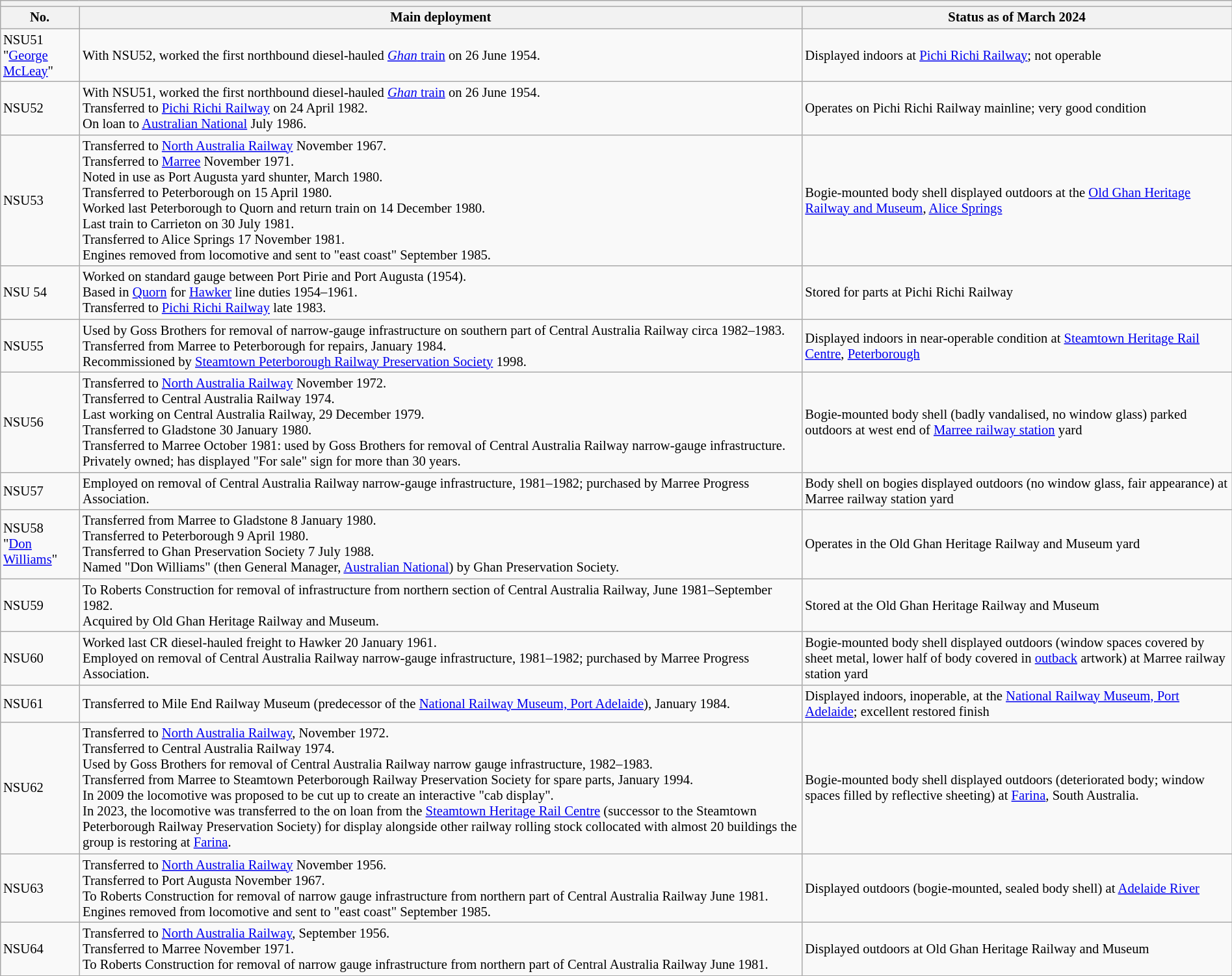<table class="wikitable floatleft mw-collapsible mw-uncollapsed" border= "1" style= "width:100%; font-size: 86%; float:left; margin-left:2em; margin-right:2em; margin-bottom:2em">
<tr>
<th colspan="3"></th>
</tr>
<tr>
<th scope="col">No.</th>
<th scope="col">Main deployment</th>
<th scope="col">Status as of March 2024</th>
</tr>
<tr>
<td>NSU51<br>"<a href='#'>George McLeay</a>"</td>
<td>With NSU52, worked the first northbound diesel-hauled <a href='#'><em>Ghan</em> train</a> on 26 June 1954.</td>
<td>Displayed indoors at <a href='#'>Pichi Richi Railway</a>; not operable</td>
</tr>
<tr>
<td>NSU52</td>
<td>With NSU51, worked the first northbound diesel-hauled <a href='#'><em>Ghan</em> train</a> on 26 June 1954.<br>Transferred to <a href='#'>Pichi Richi Railway</a> on 24 April 1982.<br>On loan to <a href='#'>Australian National</a> July 1986.</td>
<td>Operates on Pichi Richi Railway mainline; very good condition</td>
</tr>
<tr>
<td>NSU53</td>
<td>Transferred to <a href='#'>North Australia Railway</a> November 1967.<br>Transferred to <a href='#'>Marree</a> November 1971.<br>Noted in use as Port Augusta yard shunter, March 1980.<br>Transferred to Peterborough on 15 April 1980.<br>Worked last Peterborough to Quorn and return train on 14 December 1980.<br>Last train to Carrieton on 30 July 1981.<br>Transferred to Alice Springs 17 November 1981.<br>Engines removed from locomotive and sent to "east coast" September 1985.</td>
<td>Bogie-mounted body shell displayed outdoors at the <a href='#'>Old Ghan Heritage Railway and Museum</a>, <a href='#'>Alice Springs</a></td>
</tr>
<tr>
<td>NSU 54</td>
<td>Worked on standard gauge between Port Pirie and Port Augusta (1954).<br>Based in <a href='#'>Quorn</a> for <a href='#'>Hawker</a> line duties 1954–1961.<br>Transferred to <a href='#'>Pichi Richi Railway</a> late 1983.</td>
<td>Stored for parts at Pichi Richi Railway</td>
</tr>
<tr>
<td>NSU55</td>
<td>Used by Goss Brothers for removal of narrow-gauge infrastructure on southern part of Central Australia Railway circa 1982–1983.<br>Transferred from Marree to Peterborough for repairs, January 1984.<br>Recommissioned by <a href='#'>Steamtown Peterborough Railway Preservation Society</a> 1998.</td>
<td>Displayed indoors in near-operable condition at <a href='#'>Steamtown Heritage Rail Centre</a>, <a href='#'>Peterborough</a></td>
</tr>
<tr>
<td>NSU56</td>
<td>Transferred to <a href='#'>North Australia Railway</a> November 1972.<br>Transferred to Central Australia Railway 1974.<br>Last working on Central Australia Railway, 29 December 1979.<br>Transferred to Gladstone 30 January 1980.<br>Transferred to Marree October 1981: used by Goss Brothers for removal of Central Australia Railway narrow-gauge infrastructure.<br>Privately owned; has displayed "For sale" sign for more than 30 years.</td>
<td>Bogie-mounted body shell (badly vandalised, no window glass) parked outdoors at west end of <a href='#'>Marree railway station</a> yard</td>
</tr>
<tr>
<td>NSU57</td>
<td>Employed on removal of Central Australia Railway narrow-gauge infrastructure, 1981–1982; purchased by Marree Progress Association.</td>
<td>Body shell on bogies displayed outdoors (no window glass, fair appearance) at Marree railway station yard</td>
</tr>
<tr>
<td>NSU58<br>"<a href='#'>Don Williams</a>"</td>
<td>Transferred from Marree to Gladstone 8 January 1980.<br>Transferred to Peterborough 9 April 1980.<br>Transferred to Ghan Preservation Society 7 July 1988.<br>Named "Don Williams" (then General Manager, <a href='#'>Australian National</a>) by Ghan Preservation Society.</td>
<td>Operates in the Old Ghan Heritage Railway and Museum yard</td>
</tr>
<tr>
<td>NSU59</td>
<td>To Roberts Construction for removal of infrastructure from northern section of Central Australia Railway, June 1981–September 1982.<br>Acquired by Old Ghan Heritage Railway and Museum.</td>
<td>Stored at the Old Ghan Heritage Railway and Museum</td>
</tr>
<tr>
<td>NSU60</td>
<td>Worked last CR diesel-hauled freight to Hawker 20 January 1961.<br>Employed on removal of Central Australia Railway narrow-gauge infrastructure, 1981–1982; purchased by Marree Progress Association.</td>
<td>Bogie-mounted body shell displayed outdoors (window spaces covered by sheet metal, lower half of body covered in <a href='#'>outback</a> artwork) at Marree railway station yard</td>
</tr>
<tr>
<td>NSU61</td>
<td>Transferred to Mile End Railway Museum (predecessor of the <a href='#'>National Railway Museum, Port Adelaide</a>), January 1984.</td>
<td>Displayed indoors, inoperable, at the <a href='#'>National Railway Museum, Port Adelaide</a>; excellent restored finish</td>
</tr>
<tr>
<td>NSU62</td>
<td>Transferred to <a href='#'>North Australia Railway</a>, November 1972.<br>Transferred to Central Australia Railway 1974.<br>Used by Goss Brothers for removal of Central Australia Railway narrow gauge infrastructure, 1982–1983.<br>Transferred from Marree to Steamtown Peterborough Railway Preservation Society  for spare parts, January 1994.<br>In 2009 the locomotive was proposed to be cut up to create an interactive "cab display".<br>In 2023, the locomotive was transferred to the  on loan from the <a href='#'>Steamtown Heritage Rail Centre</a> (successor to the Steamtown Peterborough Railway Preservation Society) for display alongside other railway rolling stock collocated with almost 20 buildings the group is restoring at <a href='#'>Farina</a>.</td>
<td>Bogie-mounted body shell displayed outdoors (deteriorated body; window spaces filled by reflective sheeting) at <a href='#'>Farina</a>, South Australia.</td>
</tr>
<tr>
<td>NSU63</td>
<td>Transferred to <a href='#'>North Australia Railway</a> November 1956.<br>Transferred to Port Augusta November 1967.<br>To Roberts Construction for removal of narrow gauge infrastructure from northern part of Central Australia Railway June 1981.<br>Engines removed from locomotive and sent to "east coast" September 1985.</td>
<td>Displayed outdoors (bogie-mounted, sealed body shell) at <a href='#'>Adelaide River</a></td>
</tr>
<tr>
<td>NSU64</td>
<td>Transferred to <a href='#'>North Australia Railway</a>, September 1956.<br>Transferred to Marree November 1971.<br>To Roberts Construction for removal of narrow gauge infrastructure from northern part of Central Australia Railway June 1981.</td>
<td>Displayed outdoors at Old Ghan Heritage Railway and Museum</td>
</tr>
<tr>
</tr>
</table>
